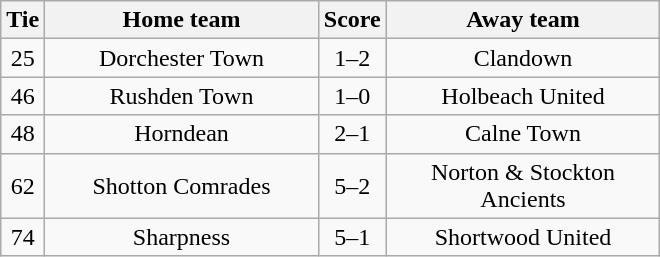<table class="wikitable" style="text-align:center;">
<tr>
<th width=20>Tie</th>
<th width=175>Home team</th>
<th width=20>Score</th>
<th width=175>Away team</th>
</tr>
<tr>
<td>25</td>
<td>Dorchester Town</td>
<td>1–2</td>
<td>Clandown</td>
</tr>
<tr>
<td>46</td>
<td>Rushden Town</td>
<td>1–0</td>
<td>Holbeach United</td>
</tr>
<tr>
<td>48</td>
<td>Horndean</td>
<td>2–1</td>
<td>Calne Town</td>
</tr>
<tr>
<td>62</td>
<td>Shotton Comrades</td>
<td>5–2</td>
<td>Norton & Stockton Ancients</td>
</tr>
<tr>
<td>74</td>
<td>Sharpness</td>
<td>5–1</td>
<td>Shortwood United</td>
</tr>
</table>
